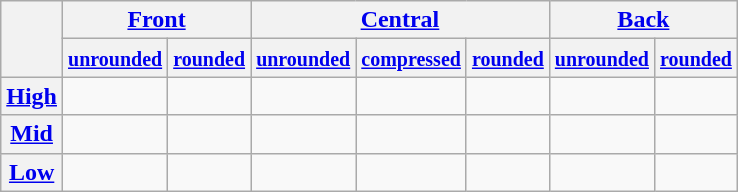<table class="wikitable" style="text-align:center">
<tr>
<th rowspan=2></th>
<th colspan=2><a href='#'>Front</a></th>
<th colspan="3"><a href='#'>Central</a></th>
<th colspan="2"><a href='#'>Back</a></th>
</tr>
<tr>
<th><small><a href='#'>unrounded</a></small></th>
<th><small><a href='#'>rounded</a></small></th>
<th><small><a href='#'>unrounded</a></small></th>
<th><small><a href='#'>compressed</a></small></th>
<th><small><a href='#'>rounded</a></small></th>
<th><small><a href='#'>unrounded</a></small></th>
<th><small><a href='#'>rounded</a></small></th>
</tr>
<tr>
<th><a href='#'>High</a></th>
<td></td>
<td></td>
<td></td>
<td></td>
<td></td>
<td></td>
<td></td>
</tr>
<tr>
<th><a href='#'>Mid</a></th>
<td></td>
<td></td>
<td></td>
<td></td>
<td></td>
<td></td>
<td></td>
</tr>
<tr>
<th><a href='#'>Low</a></th>
<td></td>
<td></td>
<td></td>
<td></td>
<td></td>
<td></td>
<td></td>
</tr>
</table>
